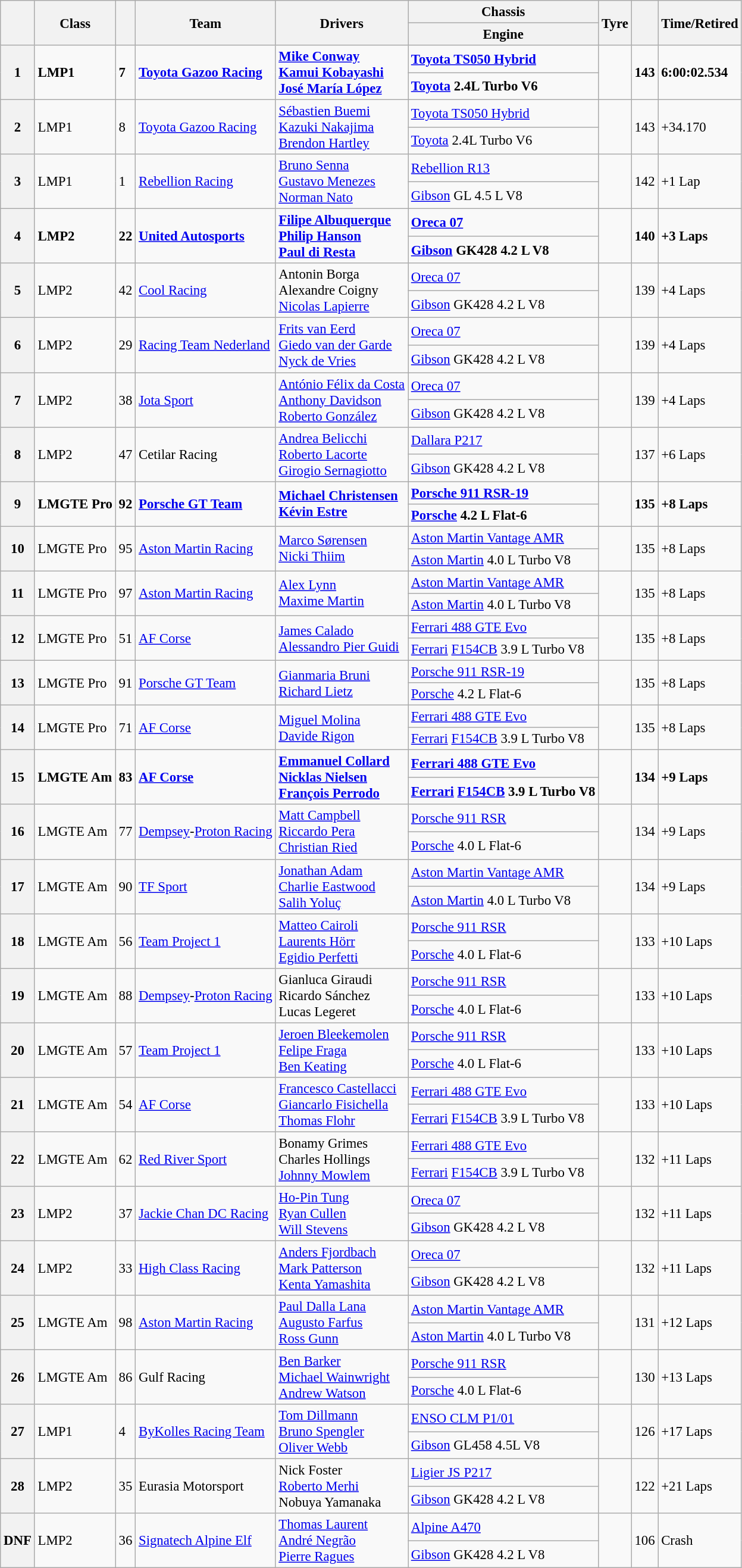<table class="wikitable" style="font-size:95%;">
<tr>
<th rowspan=2></th>
<th rowspan=2>Class</th>
<th rowspan=2></th>
<th rowspan=2>Team</th>
<th rowspan=2>Drivers</th>
<th>Chassis</th>
<th rowspan=2>Tyre</th>
<th rowspan=2></th>
<th rowspan=2>Time/Retired</th>
</tr>
<tr>
<th>Engine</th>
</tr>
<tr style="font-weight:bold;">
<th rowspan=2>1</th>
<td rowspan=2>LMP1</td>
<td rowspan=2>7</td>
<td rowspan=2> <a href='#'>Toyota Gazoo Racing</a></td>
<td rowspan=2> <a href='#'>Mike Conway</a><br> <a href='#'>Kamui Kobayashi</a><br> <a href='#'>José María López</a></td>
<td><a href='#'>Toyota TS050 Hybrid</a></td>
<td rowspan=2></td>
<td rowspan=2>143</td>
<td rowspan=2>6:00:02.534 </td>
</tr>
<tr style="font-weight:bold;">
<td><a href='#'>Toyota</a> 2.4L Turbo V6</td>
</tr>
<tr>
<th rowspan=2>2</th>
<td rowspan=2>LMP1</td>
<td rowspan=2>8</td>
<td rowspan=2> <a href='#'>Toyota Gazoo Racing</a></td>
<td rowspan=2> <a href='#'>Sébastien Buemi</a><br> <a href='#'>Kazuki Nakajima</a><br> <a href='#'>Brendon Hartley</a></td>
<td><a href='#'>Toyota TS050 Hybrid</a></td>
<td rowspan=2></td>
<td rowspan=2>143</td>
<td rowspan=2>+34.170</td>
</tr>
<tr>
<td><a href='#'>Toyota</a> 2.4L Turbo V6</td>
</tr>
<tr>
<th rowspan=2>3</th>
<td rowspan=2>LMP1</td>
<td rowspan=2>1</td>
<td rowspan=2> <a href='#'>Rebellion Racing</a></td>
<td rowspan=2> <a href='#'>Bruno Senna</a><br> <a href='#'>Gustavo Menezes</a><br> <a href='#'>Norman Nato</a></td>
<td><a href='#'>Rebellion R13</a></td>
<td rowspan=2></td>
<td rowspan=2>142</td>
<td rowspan=2>+1 Lap</td>
</tr>
<tr>
<td><a href='#'>Gibson</a> GL 4.5 L V8</td>
</tr>
<tr style="font-weight:bold">
<th rowspan=2>4</th>
<td rowspan=2>LMP2</td>
<td rowspan=2>22</td>
<td rowspan=2> <a href='#'>United Autosports</a></td>
<td rowspan=2> <a href='#'>Filipe Albuquerque</a><br> <a href='#'>Philip Hanson</a><br> <a href='#'>Paul di Resta</a></td>
<td><a href='#'>Oreca 07</a></td>
<td rowspan=2></td>
<td rowspan=2>140</td>
<td rowspan=2>+3 Laps</td>
</tr>
<tr style="font-weight:bold">
<td><a href='#'>Gibson</a> GK428 4.2 L V8</td>
</tr>
<tr>
<th rowspan=2>5</th>
<td rowspan=2>LMP2</td>
<td rowspan=2>42</td>
<td rowspan=2> <a href='#'>Cool Racing</a></td>
<td rowspan=2> Antonin Borga<br> Alexandre Coigny<br> <a href='#'>Nicolas Lapierre</a></td>
<td><a href='#'>Oreca 07</a></td>
<td rowspan=2></td>
<td rowspan=2>139</td>
<td rowspan=2>+4 Laps</td>
</tr>
<tr>
<td><a href='#'>Gibson</a> GK428 4.2 L V8</td>
</tr>
<tr>
<th rowspan=2>6</th>
<td rowspan=2>LMP2</td>
<td rowspan=2>29</td>
<td rowspan=2> <a href='#'>Racing Team Nederland</a></td>
<td rowspan=2> <a href='#'>Frits van Eerd</a> <br> <a href='#'>Giedo van der Garde</a><br> <a href='#'>Nyck de Vries</a></td>
<td><a href='#'>Oreca 07</a></td>
<td rowspan=2></td>
<td rowspan=2>139</td>
<td rowspan=2>+4 Laps</td>
</tr>
<tr>
<td><a href='#'>Gibson</a> GK428 4.2 L V8</td>
</tr>
<tr>
<th rowspan=2>7</th>
<td rowspan=2>LMP2</td>
<td rowspan=2>38</td>
<td rowspan=2> <a href='#'>Jota Sport</a></td>
<td rowspan=2> <a href='#'>António Félix da Costa</a><br> <a href='#'>Anthony Davidson</a><br> <a href='#'>Roberto González</a></td>
<td><a href='#'>Oreca 07</a></td>
<td rowspan=2></td>
<td rowspan=2>139</td>
<td rowspan=2>+4 Laps</td>
</tr>
<tr>
<td><a href='#'>Gibson</a> GK428 4.2 L V8</td>
</tr>
<tr>
<th rowspan=2>8</th>
<td rowspan=2>LMP2</td>
<td rowspan=2>47</td>
<td rowspan=2> Cetilar Racing</td>
<td rowspan=2> <a href='#'>Andrea Belicchi</a><br> <a href='#'>Roberto Lacorte</a><br> <a href='#'>Girogio Sernagiotto</a></td>
<td><a href='#'>Dallara P217</a></td>
<td rowspan=2></td>
<td rowspan=2>137</td>
<td rowspan=2>+6 Laps</td>
</tr>
<tr>
<td><a href='#'>Gibson</a> GK428 4.2 L V8</td>
</tr>
<tr style="font-weight:bold">
<th rowspan="2">9</th>
<td rowspan="2">LMGTE Pro</td>
<td rowspan="2">92</td>
<td rowspan="2"> <a href='#'>Porsche GT Team</a></td>
<td rowspan="2"> <a href='#'>Michael Christensen</a><br> <a href='#'>Kévin Estre</a></td>
<td><a href='#'>Porsche 911 RSR-19</a></td>
<td rowspan="2"></td>
<td rowspan="2">135</td>
<td rowspan="2">+8 Laps </td>
</tr>
<tr style="font-weight:bold">
<td><a href='#'>Porsche</a> 4.2 L Flat-6</td>
</tr>
<tr>
<th rowspan=2>10</th>
<td rowspan=2>LMGTE Pro</td>
<td rowspan=2>95</td>
<td rowspan=2> <a href='#'>Aston Martin Racing</a></td>
<td rowspan=2> <a href='#'>Marco Sørensen</a><br> <a href='#'>Nicki Thiim</a></td>
<td><a href='#'>Aston Martin Vantage AMR</a></td>
<td rowspan=2></td>
<td rowspan=2>135</td>
<td rowspan=2>+8 Laps</td>
</tr>
<tr>
<td><a href='#'>Aston Martin</a> 4.0 L Turbo V8</td>
</tr>
<tr>
<th rowspan=2>11</th>
<td rowspan=2>LMGTE Pro</td>
<td rowspan=2>97</td>
<td rowspan=2> <a href='#'>Aston Martin Racing</a></td>
<td rowspan=2> <a href='#'>Alex Lynn</a><br> <a href='#'>Maxime Martin</a></td>
<td><a href='#'>Aston Martin Vantage AMR</a></td>
<td rowspan=2></td>
<td rowspan=2>135</td>
<td rowspan=2>+8 Laps</td>
</tr>
<tr>
<td><a href='#'>Aston Martin</a> 4.0 L Turbo V8</td>
</tr>
<tr>
<th rowspan=2>12</th>
<td rowspan=2>LMGTE Pro</td>
<td rowspan=2>51</td>
<td rowspan=2> <a href='#'>AF Corse</a></td>
<td rowspan=2> <a href='#'>James Calado</a><br> <a href='#'>Alessandro Pier Guidi</a></td>
<td><a href='#'>Ferrari 488 GTE Evo</a></td>
<td rowspan=2></td>
<td rowspan=2>135</td>
<td rowspan=2>+8 Laps</td>
</tr>
<tr>
<td><a href='#'>Ferrari</a> <a href='#'>F154CB</a> 3.9 L Turbo V8</td>
</tr>
<tr>
<th rowspan=2>13</th>
<td rowspan=2>LMGTE Pro</td>
<td rowspan=2>91</td>
<td rowspan=2> <a href='#'>Porsche GT Team</a></td>
<td rowspan=2> <a href='#'>Gianmaria Bruni</a><br> <a href='#'>Richard Lietz</a></td>
<td><a href='#'>Porsche 911 RSR-19</a></td>
<td rowspan=2></td>
<td rowspan=2>135</td>
<td rowspan=2>+8 Laps</td>
</tr>
<tr>
<td><a href='#'>Porsche</a> 4.2 L Flat-6</td>
</tr>
<tr>
<th rowspan=2>14</th>
<td rowspan=2>LMGTE Pro</td>
<td rowspan=2>71</td>
<td rowspan=2> <a href='#'>AF Corse</a></td>
<td rowspan=2> <a href='#'>Miguel Molina</a><br> <a href='#'>Davide Rigon</a></td>
<td><a href='#'>Ferrari 488 GTE Evo</a></td>
<td rowspan=2></td>
<td rowspan=2>135</td>
<td rowspan=2>+8 Laps</td>
</tr>
<tr>
<td><a href='#'>Ferrari</a> <a href='#'>F154CB</a> 3.9 L Turbo V8</td>
</tr>
<tr style="font-weight:bold">
<th rowspan=2>15</th>
<td rowspan=2>LMGTE Am</td>
<td rowspan=2>83</td>
<td rowspan=2> <a href='#'>AF Corse</a></td>
<td rowspan=2> <a href='#'>Emmanuel Collard</a><br> <a href='#'>Nicklas Nielsen</a><br> <a href='#'>François Perrodo</a></td>
<td><a href='#'>Ferrari 488 GTE Evo</a></td>
<td rowspan=2></td>
<td rowspan=2>134</td>
<td rowspan=2>+9 Laps </td>
</tr>
<tr style="font-weight:bold">
<td><a href='#'>Ferrari</a> <a href='#'>F154CB</a> 3.9 L Turbo V8</td>
</tr>
<tr>
<th rowspan=2>16</th>
<td rowspan=2>LMGTE Am</td>
<td rowspan=2>77</td>
<td rowspan=2> <a href='#'>Dempsey</a>-<a href='#'>Proton Racing</a></td>
<td rowspan=2> <a href='#'>Matt Campbell</a><br> <a href='#'>Riccardo Pera</a><br> <a href='#'>Christian Ried</a></td>
<td><a href='#'>Porsche 911 RSR</a></td>
<td rowspan=2></td>
<td rowspan=2>134</td>
<td rowspan=2>+9 Laps</td>
</tr>
<tr>
<td><a href='#'>Porsche</a> 4.0 L Flat-6</td>
</tr>
<tr>
<th rowspan=2>17</th>
<td rowspan=2>LMGTE Am</td>
<td rowspan=2>90</td>
<td rowspan=2> <a href='#'>TF Sport</a></td>
<td rowspan=2> <a href='#'>Jonathan Adam</a><br> <a href='#'>Charlie Eastwood</a><br> <a href='#'>Salih Yoluç</a></td>
<td><a href='#'>Aston Martin Vantage AMR</a></td>
<td rowspan=2></td>
<td rowspan=2>134</td>
<td rowspan=2>+9 Laps</td>
</tr>
<tr>
<td><a href='#'>Aston Martin</a> 4.0 L Turbo V8</td>
</tr>
<tr>
<th rowspan=2>18</th>
<td rowspan=2>LMGTE Am</td>
<td rowspan=2>56</td>
<td rowspan=2> <a href='#'>Team Project 1</a></td>
<td rowspan=2> <a href='#'>Matteo Cairoli</a><br> <a href='#'>Laurents Hörr</a><br> <a href='#'>Egidio Perfetti</a></td>
<td><a href='#'>Porsche 911 RSR</a></td>
<td rowspan=2></td>
<td rowspan=2>133</td>
<td rowspan=2>+10 Laps</td>
</tr>
<tr>
<td><a href='#'>Porsche</a> 4.0 L Flat-6</td>
</tr>
<tr>
<th rowspan=2>19</th>
<td rowspan=2>LMGTE Am</td>
<td rowspan=2>88</td>
<td rowspan=2> <a href='#'>Dempsey</a>-<a href='#'>Proton Racing</a></td>
<td rowspan=2> Gianluca Giraudi<br> Ricardo Sánchez<br> Lucas Legeret</td>
<td><a href='#'>Porsche 911 RSR</a></td>
<td rowspan=2></td>
<td rowspan=2>133</td>
<td rowspan=2>+10 Laps</td>
</tr>
<tr>
<td><a href='#'>Porsche</a> 4.0 L Flat-6</td>
</tr>
<tr>
<th rowspan=2>20</th>
<td rowspan=2>LMGTE Am</td>
<td rowspan=2>57</td>
<td rowspan=2> <a href='#'>Team Project 1</a></td>
<td rowspan=2> <a href='#'>Jeroen Bleekemolen</a><br> <a href='#'>Felipe Fraga</a><br> <a href='#'>Ben Keating</a></td>
<td><a href='#'>Porsche 911 RSR</a></td>
<td rowspan=2></td>
<td rowspan=2>133</td>
<td rowspan=2>+10 Laps</td>
</tr>
<tr>
<td><a href='#'>Porsche</a> 4.0 L Flat-6</td>
</tr>
<tr>
<th rowspan=2>21</th>
<td rowspan=2>LMGTE Am</td>
<td rowspan=2>54</td>
<td rowspan=2> <a href='#'>AF Corse</a></td>
<td rowspan=2> <a href='#'>Francesco Castellacci</a><br> <a href='#'>Giancarlo Fisichella</a><br> <a href='#'>Thomas Flohr</a></td>
<td><a href='#'>Ferrari 488 GTE Evo</a></td>
<td rowspan=2></td>
<td rowspan=2>133</td>
<td rowspan=2>+10 Laps</td>
</tr>
<tr>
<td><a href='#'>Ferrari</a> <a href='#'>F154CB</a> 3.9 L Turbo V8</td>
</tr>
<tr>
<th rowspan=2>22</th>
<td rowspan=2>LMGTE Am</td>
<td rowspan=2>62</td>
<td rowspan=2> <a href='#'>Red River Sport</a></td>
<td rowspan=2> Bonamy Grimes<br> Charles Hollings<br> <a href='#'>Johnny Mowlem</a></td>
<td><a href='#'>Ferrari 488 GTE Evo</a></td>
<td rowspan=2></td>
<td rowspan=2>132</td>
<td rowspan=2>+11 Laps</td>
</tr>
<tr>
<td><a href='#'>Ferrari</a> <a href='#'>F154CB</a> 3.9 L Turbo V8</td>
</tr>
<tr>
<th rowspan=2>23</th>
<td rowspan=2>LMP2</td>
<td rowspan=2>37</td>
<td rowspan=2> <a href='#'>Jackie Chan DC Racing</a></td>
<td rowspan=2> <a href='#'>Ho-Pin Tung</a><br> <a href='#'>Ryan Cullen</a><br> <a href='#'>Will Stevens</a></td>
<td><a href='#'>Oreca 07</a></td>
<td rowspan=2></td>
<td rowspan=2>132</td>
<td rowspan=2>+11 Laps</td>
</tr>
<tr>
<td><a href='#'>Gibson</a> GK428 4.2 L V8</td>
</tr>
<tr>
<th rowspan=2>24</th>
<td rowspan=2>LMP2</td>
<td rowspan=2>33</td>
<td rowspan=2> <a href='#'>High Class Racing</a></td>
<td rowspan=2> <a href='#'>Anders Fjordbach</a><br> <a href='#'>Mark Patterson</a><br> <a href='#'>Kenta Yamashita</a></td>
<td><a href='#'>Oreca 07</a></td>
<td rowspan=2></td>
<td rowspan=2>132</td>
<td rowspan=2>+11 Laps</td>
</tr>
<tr>
<td><a href='#'>Gibson</a> GK428 4.2 L V8</td>
</tr>
<tr>
<th rowspan=2>25</th>
<td rowspan=2>LMGTE Am</td>
<td rowspan=2>98</td>
<td rowspan=2> <a href='#'>Aston Martin Racing</a></td>
<td rowspan=2> <a href='#'>Paul Dalla Lana</a><br> <a href='#'>Augusto Farfus</a><br> <a href='#'>Ross Gunn</a></td>
<td><a href='#'>Aston Martin Vantage AMR</a></td>
<td rowspan=2></td>
<td rowspan=2>131</td>
<td rowspan=2>+12 Laps</td>
</tr>
<tr>
<td><a href='#'>Aston Martin</a> 4.0 L Turbo V8</td>
</tr>
<tr>
<th rowspan=2>26</th>
<td rowspan=2>LMGTE Am</td>
<td rowspan=2>86</td>
<td rowspan=2> Gulf Racing</td>
<td rowspan=2> <a href='#'>Ben Barker</a><br> <a href='#'>Michael Wainwright</a><br> <a href='#'>Andrew Watson</a></td>
<td><a href='#'>Porsche 911 RSR</a></td>
<td rowspan=2></td>
<td rowspan=2>130</td>
<td rowspan=2>+13 Laps</td>
</tr>
<tr>
<td><a href='#'>Porsche</a> 4.0 L Flat-6</td>
</tr>
<tr>
<th rowspan=2>27</th>
<td rowspan=2>LMP1</td>
<td rowspan=2>4</td>
<td rowspan=2> <a href='#'>ByKolles Racing Team</a></td>
<td rowspan=2> <a href='#'>Tom Dillmann</a><br> <a href='#'>Bruno Spengler</a><br> <a href='#'>Oliver Webb</a></td>
<td><a href='#'>ENSO CLM P1/01</a></td>
<td rowspan=2></td>
<td rowspan=2>126</td>
<td rowspan=2>+17 Laps</td>
</tr>
<tr>
<td><a href='#'>Gibson</a> GL458 4.5L V8</td>
</tr>
<tr>
<th rowspan=2>28</th>
<td rowspan=2>LMP2</td>
<td rowspan=2>35</td>
<td rowspan=2> Eurasia Motorsport</td>
<td rowspan=2> Nick Foster <br> <a href='#'>Roberto Merhi</a><br> Nobuya Yamanaka</td>
<td><a href='#'>Ligier JS P217</a></td>
<td rowspan=2></td>
<td rowspan=2>122</td>
<td rowspan=2>+21 Laps</td>
</tr>
<tr>
<td><a href='#'>Gibson</a> GK428 4.2 L V8</td>
</tr>
<tr>
<th rowspan=2>DNF</th>
<td rowspan=2>LMP2</td>
<td rowspan=2>36</td>
<td rowspan=2> <a href='#'>Signatech Alpine Elf</a></td>
<td rowspan=2> <a href='#'>Thomas Laurent</a><br> <a href='#'>André Negrão</a><br> <a href='#'>Pierre Ragues</a></td>
<td><a href='#'>Alpine A470</a></td>
<td rowspan=2></td>
<td rowspan=2>106</td>
<td rowspan=2>Crash</td>
</tr>
<tr>
<td><a href='#'>Gibson</a> GK428 4.2 L V8</td>
</tr>
</table>
